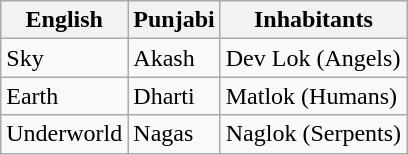<table class="wikitable">
<tr>
<th>English</th>
<th>Punjabi</th>
<th>Inhabitants</th>
</tr>
<tr>
<td>Sky</td>
<td>Akash</td>
<td>Dev Lok (Angels)</td>
</tr>
<tr>
<td>Earth</td>
<td>Dharti</td>
<td>Matlok (Humans)</td>
</tr>
<tr>
<td>Underworld</td>
<td>Nagas</td>
<td>Naglok (Serpents)</td>
</tr>
</table>
